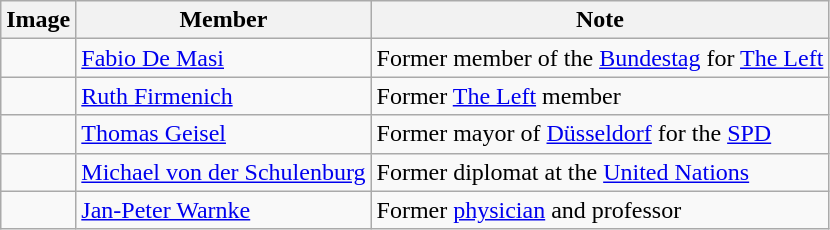<table class="wikitable sortable">
<tr>
<th>Image</th>
<th>Member</th>
<th>Note</th>
</tr>
<tr>
<td></td>
<td><a href='#'>Fabio De Masi</a></td>
<td>Former member of the <a href='#'>Bundestag</a> for <a href='#'>The Left</a></td>
</tr>
<tr>
<td></td>
<td><a href='#'>Ruth Firmenich</a></td>
<td>Former <a href='#'>The Left</a> member</td>
</tr>
<tr>
<td></td>
<td><a href='#'>Thomas Geisel</a></td>
<td>Former mayor of <a href='#'>Düsseldorf</a> for the <a href='#'>SPD</a></td>
</tr>
<tr>
<td></td>
<td><a href='#'>Michael von der Schulenburg</a></td>
<td>Former diplomat at the <a href='#'>United Nations</a></td>
</tr>
<tr>
<td></td>
<td><a href='#'>Jan-Peter Warnke</a></td>
<td>Former <a href='#'>physician</a> and professor</td>
</tr>
</table>
